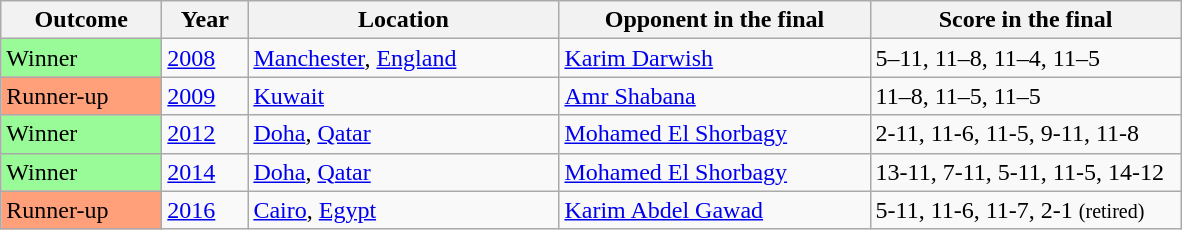<table class="sortable wikitable">
<tr>
<th width="100">Outcome</th>
<th width="50">Year</th>
<th width="200">Location</th>
<th width="200">Opponent in the final</th>
<th width="200">Score in the final</th>
</tr>
<tr>
<td bgcolor="98FB98">Winner</td>
<td><a href='#'>2008</a></td>
<td><a href='#'>Manchester</a>, <a href='#'>England</a></td>
<td>   <a href='#'>Karim Darwish</a></td>
<td>5–11, 11–8, 11–4, 11–5</td>
</tr>
<tr>
<td bgcolor="ffa07a">Runner-up</td>
<td><a href='#'>2009</a></td>
<td><a href='#'>Kuwait</a></td>
<td>   <a href='#'>Amr Shabana</a></td>
<td>11–8, 11–5, 11–5</td>
</tr>
<tr>
<td bgcolor="98FB98">Winner</td>
<td><a href='#'>2012</a></td>
<td><a href='#'>Doha</a>, <a href='#'>Qatar</a></td>
<td>   <a href='#'>Mohamed El Shorbagy</a></td>
<td>2-11, 11-6, 11-5, 9-11, 11-8</td>
</tr>
<tr>
<td bgcolor="98FB98">Winner</td>
<td><a href='#'>2014</a></td>
<td><a href='#'>Doha</a>, <a href='#'>Qatar</a></td>
<td>   <a href='#'>Mohamed El Shorbagy</a></td>
<td>13-11, 7-11, 5-11, 11-5, 14-12</td>
</tr>
<tr>
<td bgcolor="ffa07a">Runner-up</td>
<td><a href='#'>2016</a></td>
<td><a href='#'>Cairo</a>, <a href='#'>Egypt</a></td>
<td>   <a href='#'>Karim Abdel Gawad</a></td>
<td>5-11, 11-6, 11-7, 2-1 <small>(retired)</small></td>
</tr>
</table>
